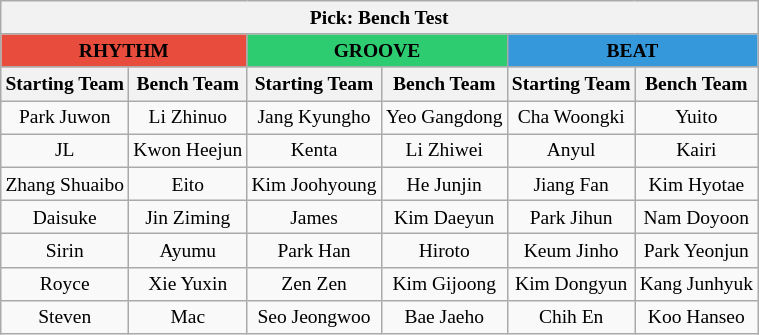<table class="wikitable" style="text-align:center; font-size: small">
<tr>
<th colspan="6">Pick: Bench Test</th>
</tr>
<tr>
<th colspan="2" style="background:#e74c3c">RHYTHM</th>
<th colspan="2" style="background:#2ecc71">GROOVE</th>
<th colspan="2" style="background-color:#3498db">BEAT</th>
</tr>
<tr>
<th>Starting Team</th>
<th>Bench Team</th>
<th>Starting Team</th>
<th>Bench Team</th>
<th>Starting Team</th>
<th>Bench Team</th>
</tr>
<tr>
<td>Park Juwon</td>
<td>Li Zhinuo</td>
<td>Jang Kyungho</td>
<td>Yeo Gangdong</td>
<td>Cha Woongki</td>
<td>Yuito</td>
</tr>
<tr>
<td>JL</td>
<td>Kwon Heejun</td>
<td>Kenta</td>
<td>Li Zhiwei</td>
<td>Anyul</td>
<td>Kairi</td>
</tr>
<tr>
<td>Zhang Shuaibo</td>
<td>Eito</td>
<td>Kim Joohyoung</td>
<td>He Junjin</td>
<td>Jiang Fan</td>
<td>Kim Hyotae</td>
</tr>
<tr>
<td>Daisuke</td>
<td>Jin Ziming</td>
<td>James</td>
<td>Kim Daeyun</td>
<td>Park Jihun</td>
<td>Nam Doyoon</td>
</tr>
<tr>
<td>Sirin</td>
<td>Ayumu</td>
<td>Park Han</td>
<td>Hiroto</td>
<td>Keum Jinho</td>
<td>Park Yeonjun</td>
</tr>
<tr>
<td>Royce</td>
<td>Xie Yuxin</td>
<td>Zen Zen</td>
<td>Kim Gijoong</td>
<td>Kim Dongyun</td>
<td>Kang Junhyuk</td>
</tr>
<tr>
<td>Steven</td>
<td>Mac</td>
<td>Seo Jeongwoo</td>
<td>Bae Jaeho</td>
<td>Chih En</td>
<td>Koo Hanseo</td>
</tr>
</table>
